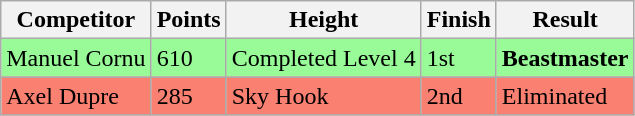<table class="wikitable sortable">
<tr>
<th>Competitor</th>
<th>Points</th>
<th>Height</th>
<th>Finish</th>
<th>Result</th>
</tr>
<tr style="background-color:#98fb98">
<td> Manuel Cornu</td>
<td>610</td>
<td>Completed Level 4</td>
<td>1st</td>
<td><strong>Beastmaster</strong></td>
</tr>
<tr style="background-color:#fa8072">
<td> Axel Dupre</td>
<td>285</td>
<td>Sky Hook</td>
<td>2nd</td>
<td>Eliminated</td>
</tr>
</table>
